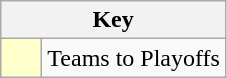<table class="wikitable" style="text-align: center;">
<tr>
<th colspan=2>Key</th>
</tr>
<tr>
<td style="background:#ffffcc; width:20px;"></td>
<td align=left>Teams to Playoffs</td>
</tr>
</table>
